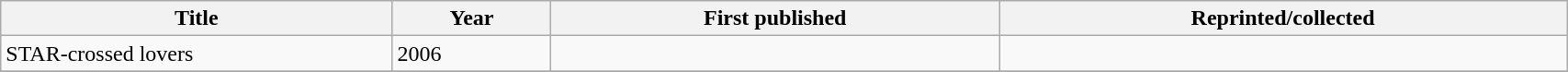<table class='wikitable sortable' width='90%'>
<tr>
<th width=25%>Title</th>
<th>Year</th>
<th>First published</th>
<th>Reprinted/collected</th>
</tr>
<tr>
<td>STAR-crossed lovers</td>
<td>2006</td>
<td></td>
<td></td>
</tr>
<tr>
</tr>
</table>
